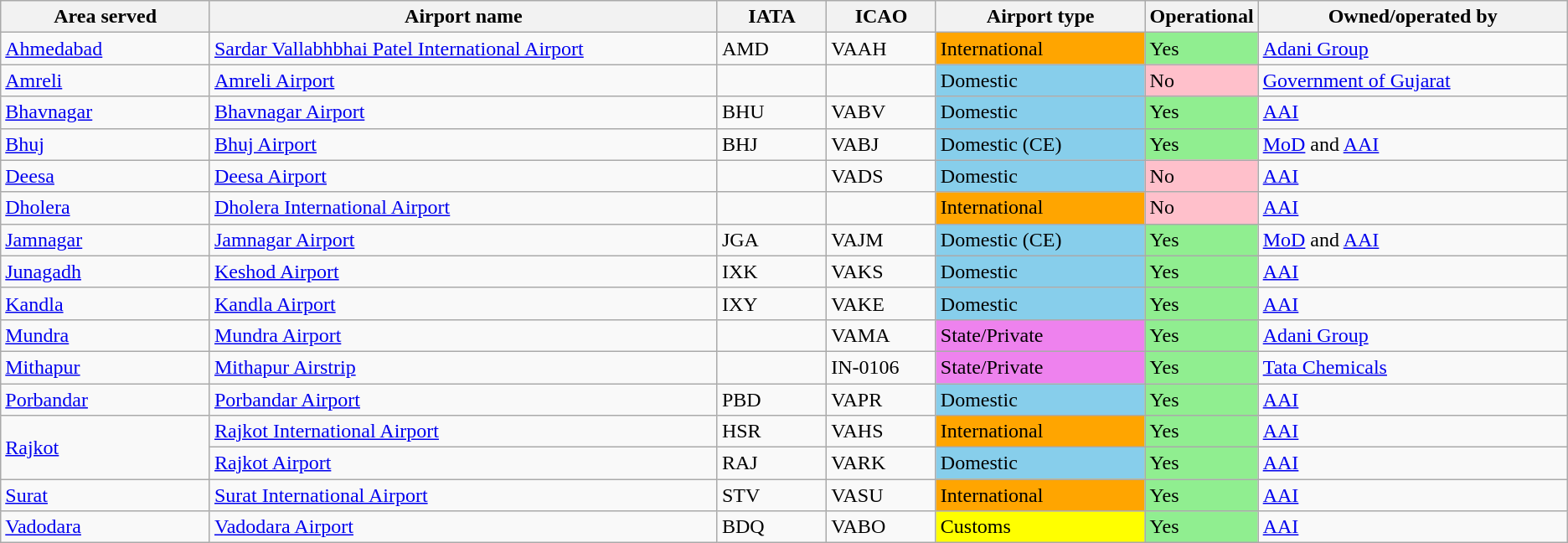<table class="sortable wikitable"style="text-align:left;"style="font-size: 85%">
<tr>
<th style="width:10em;">Area served</th>
<th style="width:25em;">Airport name</th>
<th style="width:5em;">IATA</th>
<th style="width:5em;">ICAO</th>
<th style="width:10em;">Airport type</th>
<th style="width:5em;">Operational</th>
<th style="width:15em;">Owned/operated by</th>
</tr>
<tr>
<td><a href='#'>Ahmedabad</a></td>
<td><a href='#'>Sardar Vallabhbhai Patel International Airport</a></td>
<td>AMD</td>
<td>VAAH</td>
<td style="background:orange;">International</td>
<td style="background:lightgreen;">Yes</td>
<td><a href='#'>Adani Group</a></td>
</tr>
<tr>
<td><a href='#'>Amreli</a></td>
<td><a href='#'>Amreli Airport</a></td>
<td></td>
<td></td>
<td style="background:skyblue;">Domestic</td>
<td style="background:pink;">No</td>
<td><a href='#'>Government of Gujarat</a></td>
</tr>
<tr>
<td><a href='#'>Bhavnagar</a></td>
<td><a href='#'>Bhavnagar Airport</a></td>
<td>BHU</td>
<td>VABV</td>
<td style="background:skyblue;">Domestic</td>
<td style="background:lightgreen;">Yes</td>
<td><a href='#'>AAI</a></td>
</tr>
<tr>
<td><a href='#'>Bhuj</a></td>
<td><a href='#'>Bhuj Airport</a></td>
<td>BHJ</td>
<td>VABJ</td>
<td style="background:skyblue;">Domestic (CE)</td>
<td style="background:lightgreen;">Yes</td>
<td><a href='#'>MoD</a> and <a href='#'>AAI</a></td>
</tr>
<tr>
<td><a href='#'>Deesa</a></td>
<td><a href='#'>Deesa Airport</a></td>
<td></td>
<td>VADS</td>
<td style="background:skyblue;">Domestic</td>
<td style="background:pink;">No</td>
<td><a href='#'>AAI</a></td>
</tr>
<tr>
<td><a href='#'>Dholera</a></td>
<td><a href='#'>Dholera International Airport</a></td>
<td></td>
<td></td>
<td style="background:orange;">International</td>
<td style="background:pink;">No</td>
<td><a href='#'>AAI</a></td>
</tr>
<tr>
<td><a href='#'>Jamnagar</a></td>
<td><a href='#'>Jamnagar Airport</a></td>
<td>JGA</td>
<td>VAJM</td>
<td style="background:skyblue;">Domestic (CE)</td>
<td style="background:lightgreen;">Yes</td>
<td><a href='#'>MoD</a> and <a href='#'>AAI</a></td>
</tr>
<tr>
<td><a href='#'>Junagadh</a></td>
<td><a href='#'>Keshod Airport</a></td>
<td>IXK</td>
<td>VAKS</td>
<td style="background:skyblue;">Domestic</td>
<td style="background:lightgreen;">Yes</td>
<td><a href='#'>AAI</a></td>
</tr>
<tr>
<td><a href='#'>Kandla</a></td>
<td><a href='#'>Kandla Airport</a></td>
<td>IXY</td>
<td>VAKE</td>
<td style="background:skyblue;">Domestic</td>
<td style="background:lightgreen;">Yes</td>
<td><a href='#'>AAI</a></td>
</tr>
<tr>
<td><a href='#'>Mundra</a></td>
<td><a href='#'>Mundra Airport</a></td>
<td></td>
<td>VAMA</td>
<td style="background:violet;">State/Private</td>
<td style="background:lightgreen;">Yes</td>
<td><a href='#'>Adani Group</a></td>
</tr>
<tr>
<td><a href='#'>Mithapur</a></td>
<td><a href='#'>Mithapur Airstrip</a></td>
<td></td>
<td>IN-0106</td>
<td style="background:violet;">State/Private</td>
<td style="background:lightgreen;">Yes</td>
<td><a href='#'>Tata Chemicals</a></td>
</tr>
<tr>
<td><a href='#'>Porbandar</a></td>
<td><a href='#'>Porbandar Airport</a></td>
<td>PBD</td>
<td>VAPR</td>
<td style="background:skyblue;">Domestic</td>
<td style="background:lightgreen;">Yes</td>
<td><a href='#'>AAI</a></td>
</tr>
<tr>
<td rowspan=2><a href='#'>Rajkot</a></td>
<td><a href='#'>Rajkot International Airport</a></td>
<td>HSR</td>
<td>VAHS</td>
<td style="background:orange;">International</td>
<td style="background:lightgreen;">Yes</td>
<td><a href='#'>AAI</a></td>
</tr>
<tr>
<td><a href='#'>Rajkot Airport</a></td>
<td>RAJ</td>
<td>VARK</td>
<td style="background:skyblue;">Domestic</td>
<td style="background:lightgreen;">Yes</td>
<td><a href='#'>AAI</a></td>
</tr>
<tr>
<td><a href='#'>Surat</a></td>
<td><a href='#'>Surat International Airport</a></td>
<td>STV</td>
<td>VASU</td>
<td style="background:orange;">International</td>
<td style="background:lightgreen;">Yes</td>
<td><a href='#'>AAI</a></td>
</tr>
<tr>
<td><a href='#'>Vadodara</a></td>
<td><a href='#'>Vadodara Airport</a></td>
<td>BDQ</td>
<td>VABO</td>
<td style="background:yellow;">Customs</td>
<td style="background:lightgreen;">Yes</td>
<td><a href='#'>AAI</a></td>
</tr>
</table>
